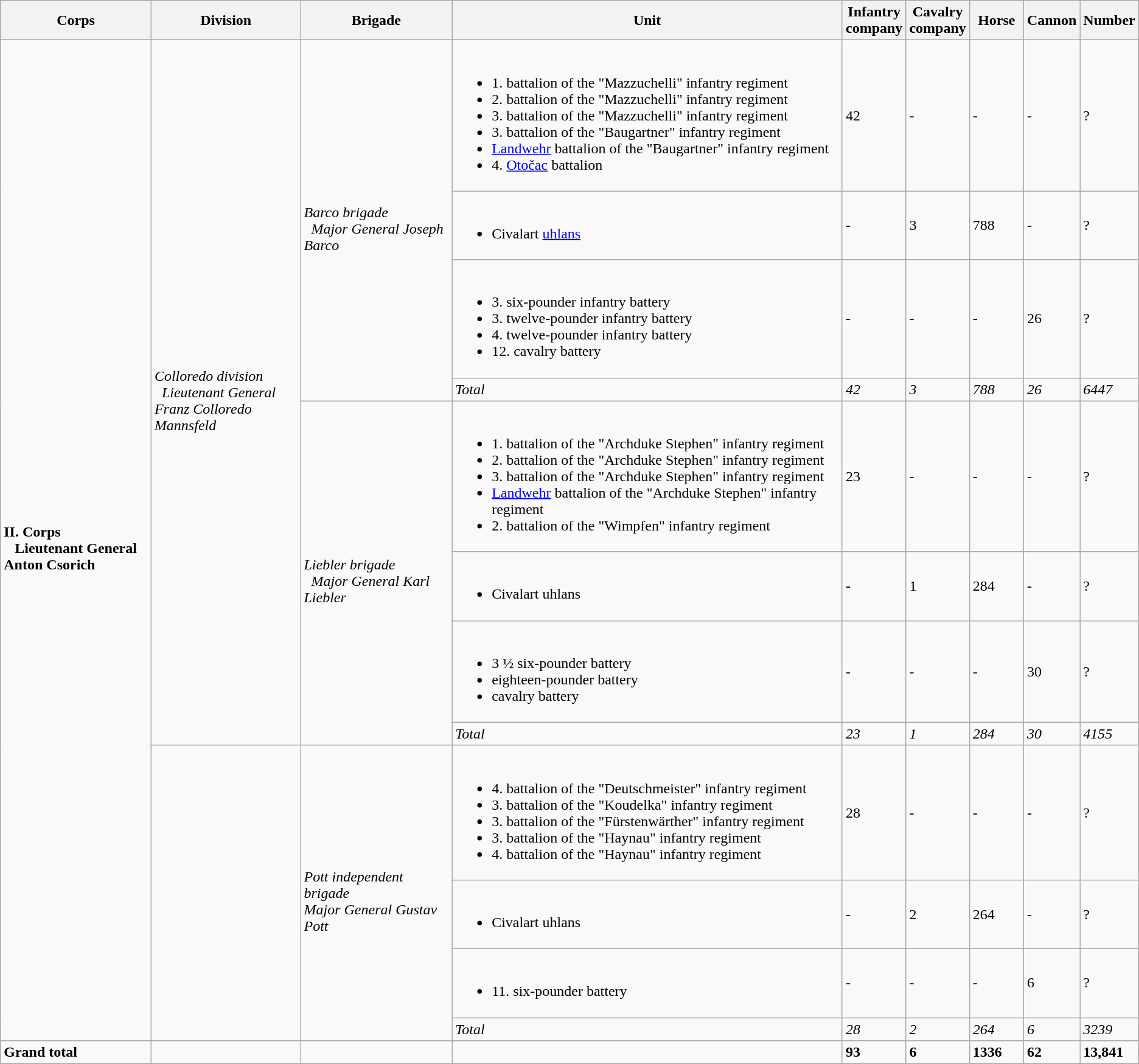<table class="wikitable">
<tr>
<th width=15%>Corps</th>
<th width=15%>Division</th>
<th width=15%>Brigade</th>
<th width=40%>Unit</th>
<th width=5%>Infantry company</th>
<th width=5%>Cavalry company</th>
<th width=5%>Horse</th>
<th width=5%>Cannon</th>
<th width=5%>Number</th>
</tr>
<tr>
<td rowspan="12"><br><strong>II. Corps</strong>
<br>  
<strong>Lieutenant General Anton Csorich</strong></td>
<td rowspan="8"><br><em>Colloredo division</em>
<br> 
<em>Lieutenant General Franz Colloredo Mannsfeld</em></td>
<td rowspan="4"><br><em>Barco brigade</em>
<br> 
<em>Major General Joseph Barco</em></td>
<td><br><ul><li>1. battalion of the "Mazzuchelli" infantry regiment</li><li>2. battalion of the "Mazzuchelli" infantry regiment</li><li>3. battalion of the "Mazzuchelli" infantry regiment</li><li>3. battalion of the "Baugartner" infantry regiment</li><li><a href='#'>Landwehr</a> battalion of the "Baugartner" infantry regiment</li><li>4. <a href='#'>Otočac</a> battalion</li></ul></td>
<td>42</td>
<td>-</td>
<td>-</td>
<td>-</td>
<td>?</td>
</tr>
<tr>
<td><br><ul><li>Civalart <a href='#'>uhlans</a></li></ul></td>
<td>-</td>
<td>3</td>
<td>788</td>
<td>-</td>
<td>?</td>
</tr>
<tr>
<td><br><ul><li>3. six-pounder infantry battery</li><li>3. twelve-pounder infantry battery</li><li>4. twelve-pounder infantry battery</li><li>12. cavalry battery</li></ul></td>
<td>-</td>
<td>-</td>
<td>-</td>
<td>26</td>
<td>?</td>
</tr>
<tr>
<td><em>Total</em></td>
<td><em>42</em></td>
<td><em>3</em></td>
<td><em>788</em></td>
<td><em>26</em></td>
<td><em>6447</em></td>
</tr>
<tr>
<td rowspan="4"><br><em>Liebler brigade</em>
<br> 
<em>Major General Karl Liebler</em></td>
<td><br><ul><li>1. battalion of the "Archduke Stephen" infantry regiment</li><li>2. battalion of the "Archduke Stephen" infantry regiment</li><li>3. battalion of the "Archduke Stephen" infantry regiment</li><li><a href='#'>Landwehr</a> battalion of the "Archduke Stephen" infantry regiment</li><li>2. battalion of the "Wimpfen" infantry regiment</li></ul></td>
<td>23</td>
<td>-</td>
<td>-</td>
<td>-</td>
<td>?</td>
</tr>
<tr>
<td><br><ul><li>Civalart uhlans</li></ul></td>
<td>-</td>
<td>1</td>
<td>284</td>
<td>-</td>
<td>?</td>
</tr>
<tr>
<td><br><ul><li>3 ½ six-pounder battery</li><li>eighteen-pounder battery</li><li>cavalry battery</li></ul></td>
<td>-</td>
<td>-</td>
<td>-</td>
<td>30</td>
<td>?</td>
</tr>
<tr>
<td><em>Total</em></td>
<td><em>23</em></td>
<td><em>1</em></td>
<td><em>284</em></td>
<td><em>30</em></td>
<td><em>4155</em></td>
</tr>
<tr>
<td rowspan="4"></td>
<td rowspan="4"><br><em>Pott independent brigade</em><br>
<em>Major General Gustav Pott</em></td>
<td><br><ul><li>4. battalion of the "Deutschmeister" infantry regiment</li><li>3. battalion of the "Koudelka" infantry regiment</li><li>3. battalion of the "Fürstenwärther" infantry regiment</li><li>3. battalion of the "Haynau" infantry regiment</li><li>4. battalion of the "Haynau" infantry regiment</li></ul></td>
<td>28</td>
<td>-</td>
<td>-</td>
<td>-</td>
<td>?</td>
</tr>
<tr>
<td><br><ul><li>Civalart uhlans</li></ul></td>
<td>-</td>
<td>2</td>
<td>264</td>
<td>-</td>
<td>?</td>
</tr>
<tr>
<td><br><ul><li>11. six-pounder battery</li></ul></td>
<td>-</td>
<td>-</td>
<td>-</td>
<td>6</td>
<td>?</td>
</tr>
<tr>
<td><em>Total</em></td>
<td><em>28</em></td>
<td><em>2</em></td>
<td><em>264</em></td>
<td><em>6</em></td>
<td><em>3239</em></td>
</tr>
<tr>
<td><strong>Grand total</strong></td>
<td></td>
<td></td>
<td></td>
<td><strong>93</strong></td>
<td><strong>6</strong></td>
<td><strong>1336</strong></td>
<td><strong>62</strong></td>
<td><strong>13,841</strong></td>
</tr>
</table>
